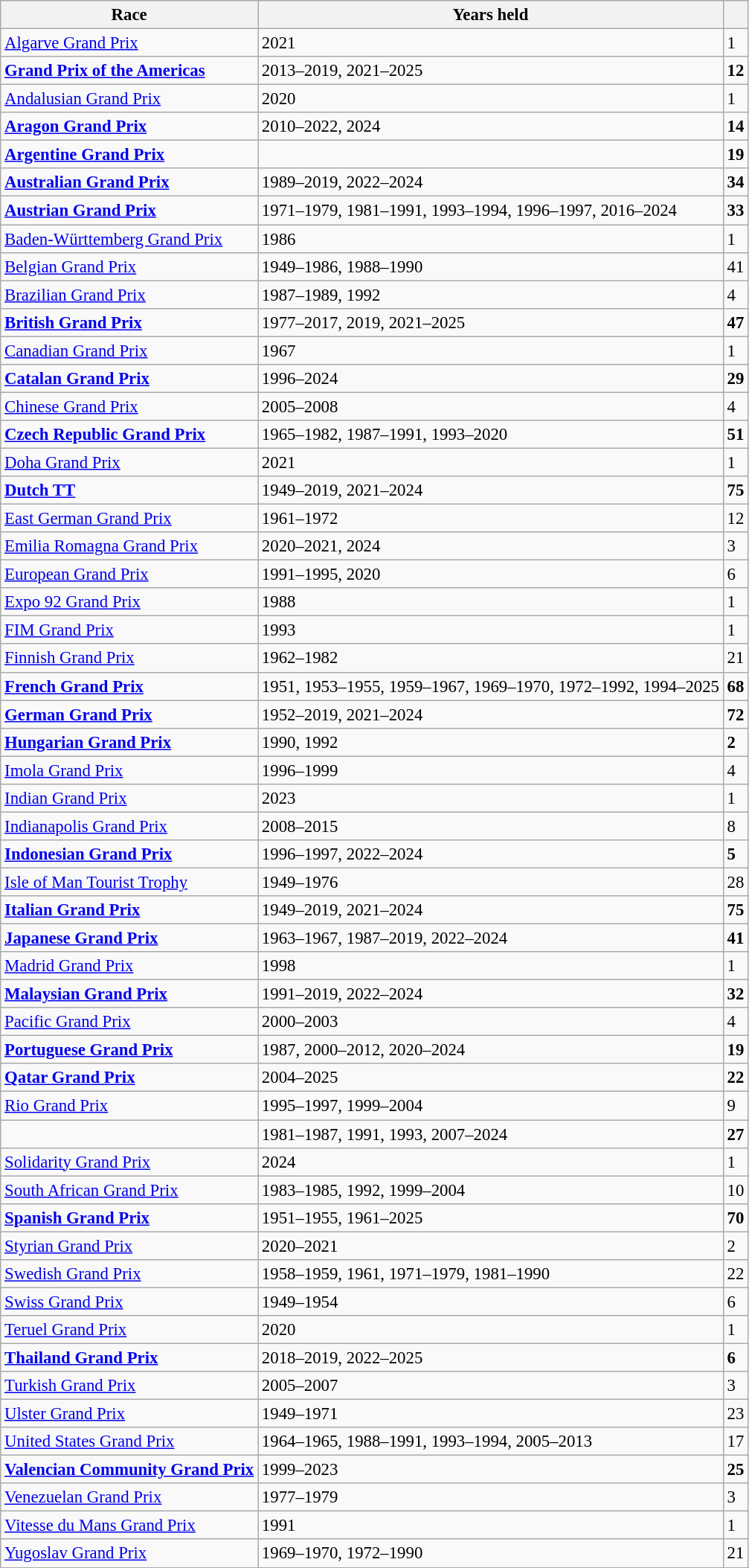<table class="wikitable sortable" style="font-size:95%">
<tr>
<th>Race</th>
<th>Years held</th>
<th></th>
</tr>
<tr>
<td> <a href='#'>Algarve Grand Prix</a></td>
<td>2021</td>
<td>1</td>
</tr>
<tr>
<td> <strong><a href='#'>Grand Prix of the Americas</a></strong></td>
<td>2013–2019, 2021–2025</td>
<td><strong>12</strong></td>
</tr>
<tr>
<td> <a href='#'>Andalusian Grand Prix</a></td>
<td>2020</td>
<td>1</td>
</tr>
<tr>
<td> <strong><a href='#'>Aragon Grand Prix</a></strong></td>
<td>2010–2022, 2024</td>
<td><strong>14</strong></td>
</tr>
<tr>
<td> <strong><a href='#'>Argentine Grand Prix</a></strong></td>
<td></td>
<td><strong>19</strong></td>
</tr>
<tr>
<td> <strong><a href='#'>Australian Grand Prix</a></strong></td>
<td>1989–2019, 2022–2024</td>
<td><strong>34</strong></td>
</tr>
<tr>
<td> <strong><a href='#'>Austrian Grand Prix</a></strong></td>
<td>1971–1979, 1981–1991, 1993–1994, 1996–1997, 2016–2024</td>
<td><strong>33</strong></td>
</tr>
<tr>
<td> <a href='#'>Baden-Württemberg Grand Prix</a></td>
<td>1986</td>
<td>1</td>
</tr>
<tr>
<td> <a href='#'>Belgian Grand Prix</a></td>
<td>1949–1986, 1988–1990</td>
<td>41</td>
</tr>
<tr>
<td> <a href='#'>Brazilian Grand Prix</a></td>
<td>1987–1989, 1992</td>
<td>4</td>
</tr>
<tr>
<td> <strong><a href='#'>British Grand Prix</a></strong></td>
<td>1977–2017, 2019, 2021–2025</td>
<td><strong>47</strong></td>
</tr>
<tr>
<td> <a href='#'>Canadian Grand Prix</a></td>
<td>1967</td>
<td>1</td>
</tr>
<tr>
<td> <strong><a href='#'>Catalan Grand Prix</a></strong></td>
<td>1996–2024</td>
<td><strong>29</strong></td>
</tr>
<tr>
<td> <a href='#'>Chinese Grand Prix</a></td>
<td>2005–2008</td>
<td>4</td>
</tr>
<tr>
<td> <strong><a href='#'>Czech Republic Grand Prix</a></strong></td>
<td>1965–1982, 1987–1991, 1993–2020</td>
<td><strong>51</strong></td>
</tr>
<tr>
<td> <a href='#'>Doha Grand Prix</a></td>
<td>2021</td>
<td>1</td>
</tr>
<tr>
<td> <strong><a href='#'>Dutch TT</a></strong></td>
<td>1949–2019, 2021–2024</td>
<td><strong>75</strong></td>
</tr>
<tr>
<td> <a href='#'>East German Grand Prix</a></td>
<td>1961–1972</td>
<td>12</td>
</tr>
<tr>
<td> <a href='#'>Emilia Romagna Grand Prix</a></td>
<td>2020–2021, 2024</td>
<td>3</td>
</tr>
<tr>
<td> <a href='#'>European Grand Prix</a></td>
<td>1991–1995, 2020</td>
<td>6</td>
</tr>
<tr>
<td> <a href='#'>Expo 92 Grand Prix</a></td>
<td>1988</td>
<td>1</td>
</tr>
<tr>
<td> <a href='#'>FIM Grand Prix</a></td>
<td>1993</td>
<td>1</td>
</tr>
<tr>
<td> <a href='#'>Finnish Grand Prix</a></td>
<td>1962–1982</td>
<td>21</td>
</tr>
<tr>
<td> <strong><a href='#'>French Grand Prix</a></strong></td>
<td>1951, 1953–1955, 1959–1967, 1969–1970, 1972–1992, 1994–2025</td>
<td><strong>68</strong></td>
</tr>
<tr>
<td> <strong><a href='#'>German Grand Prix</a></strong></td>
<td>1952–2019, 2021–2024</td>
<td><strong>72</strong></td>
</tr>
<tr>
<td> <strong><a href='#'>Hungarian Grand Prix</a></strong></td>
<td>1990, 1992</td>
<td><strong>2</strong></td>
</tr>
<tr>
<td> <a href='#'>Imola Grand Prix</a></td>
<td>1996–1999</td>
<td>4</td>
</tr>
<tr>
<td> <a href='#'>Indian Grand Prix</a></td>
<td>2023</td>
<td>1</td>
</tr>
<tr>
<td> <a href='#'>Indianapolis Grand Prix</a></td>
<td>2008–2015</td>
<td>8</td>
</tr>
<tr>
<td> <strong><a href='#'>Indonesian Grand Prix</a></strong></td>
<td>1996–1997, 2022–2024</td>
<td><strong>5</strong></td>
</tr>
<tr>
<td> <a href='#'>Isle of Man Tourist Trophy</a></td>
<td>1949–1976</td>
<td>28</td>
</tr>
<tr>
<td> <strong><a href='#'>Italian Grand Prix</a></strong></td>
<td>1949–2019, 2021–2024</td>
<td><strong>75</strong></td>
</tr>
<tr>
<td> <strong><a href='#'>Japanese Grand Prix</a></strong></td>
<td>1963–1967, 1987–2019, 2022–2024</td>
<td><strong>41</strong></td>
</tr>
<tr>
<td> <a href='#'>Madrid Grand Prix</a></td>
<td>1998</td>
<td>1</td>
</tr>
<tr>
<td><strong> <a href='#'>Malaysian Grand Prix</a></strong></td>
<td>1991–2019, 2022–2024</td>
<td><strong>32</strong></td>
</tr>
<tr>
<td> <a href='#'>Pacific Grand Prix</a></td>
<td>2000–2003</td>
<td>4</td>
</tr>
<tr>
<td> <strong><a href='#'>Portuguese Grand Prix</a></strong></td>
<td>1987, 2000–2012, 2020–2024</td>
<td><strong>19</strong></td>
</tr>
<tr>
<td> <strong><a href='#'>Qatar Grand Prix</a></strong></td>
<td>2004–2025</td>
<td><strong>22</strong></td>
</tr>
<tr>
<td> <a href='#'>Rio Grand Prix</a></td>
<td>1995–1997, 1999–2004</td>
<td>9</td>
</tr>
<tr>
<td></td>
<td>1981–1987, 1991, 1993, 2007–2024</td>
<td><strong>27</strong></td>
</tr>
<tr>
<td><a href='#'>Solidarity Grand Prix</a></td>
<td>2024</td>
<td>1</td>
</tr>
<tr>
<td> <a href='#'>South African Grand Prix</a></td>
<td>1983–1985, 1992, 1999–2004</td>
<td>10</td>
</tr>
<tr>
<td> <strong><a href='#'>Spanish Grand Prix</a></strong></td>
<td>1951–1955, 1961–2025</td>
<td><strong>70</strong></td>
</tr>
<tr>
<td> <a href='#'>Styrian Grand Prix</a></td>
<td>2020–2021</td>
<td>2</td>
</tr>
<tr>
<td> <a href='#'>Swedish Grand Prix</a></td>
<td>1958–1959, 1961, 1971–1979, 1981–1990</td>
<td>22</td>
</tr>
<tr>
<td> <a href='#'>Swiss Grand Prix</a></td>
<td>1949–1954</td>
<td>6</td>
</tr>
<tr>
<td> <a href='#'>Teruel Grand Prix</a></td>
<td>2020</td>
<td>1</td>
</tr>
<tr>
<td> <strong><a href='#'>Thailand Grand Prix</a></strong></td>
<td>2018–2019, 2022–2025</td>
<td><strong>6</strong></td>
</tr>
<tr>
<td> <a href='#'>Turkish Grand Prix</a></td>
<td>2005–2007</td>
<td>3</td>
</tr>
<tr>
<td> <a href='#'>Ulster Grand Prix</a></td>
<td>1949–1971</td>
<td>23</td>
</tr>
<tr>
<td> <a href='#'>United States Grand Prix</a></td>
<td>1964–1965, 1988–1991, 1993–1994, 2005–2013</td>
<td>17</td>
</tr>
<tr>
<td> <strong><a href='#'>Valencian Community Grand Prix</a></strong></td>
<td>1999–2023</td>
<td><strong>25</strong></td>
</tr>
<tr>
<td> <a href='#'>Venezuelan Grand Prix</a></td>
<td>1977–1979</td>
<td>3</td>
</tr>
<tr>
<td> <a href='#'>Vitesse du Mans Grand Prix</a></td>
<td>1991</td>
<td>1</td>
</tr>
<tr>
<td> <a href='#'>Yugoslav Grand Prix</a></td>
<td>1969–1970, 1972–1990</td>
<td>21</td>
</tr>
</table>
